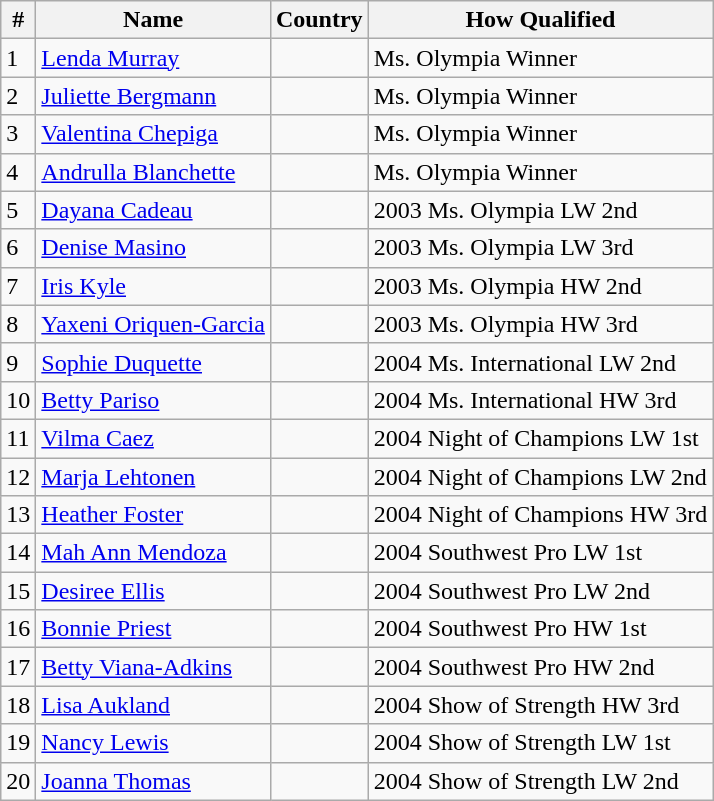<table class="wikitable">
<tr>
<th>#</th>
<th>Name</th>
<th>Country</th>
<th>How Qualified</th>
</tr>
<tr>
<td>1</td>
<td><a href='#'>Lenda Murray</a></td>
<td></td>
<td>Ms. Olympia Winner</td>
</tr>
<tr>
<td>2</td>
<td><a href='#'>Juliette Bergmann</a></td>
<td></td>
<td>Ms. Olympia Winner</td>
</tr>
<tr>
<td>3</td>
<td><a href='#'>Valentina Chepiga</a></td>
<td></td>
<td>Ms. Olympia Winner</td>
</tr>
<tr>
<td>4</td>
<td><a href='#'>Andrulla Blanchette</a></td>
<td></td>
<td>Ms. Olympia Winner</td>
</tr>
<tr>
<td>5</td>
<td><a href='#'>Dayana Cadeau</a></td>
<td></td>
<td>2003 Ms. Olympia LW 2nd</td>
</tr>
<tr>
<td>6</td>
<td><a href='#'>Denise Masino</a></td>
<td></td>
<td>2003 Ms. Olympia LW 3rd</td>
</tr>
<tr>
<td>7</td>
<td><a href='#'>Iris Kyle</a></td>
<td></td>
<td>2003 Ms. Olympia HW 2nd</td>
</tr>
<tr>
<td>8</td>
<td><a href='#'>Yaxeni Oriquen-Garcia</a></td>
<td></td>
<td>2003 Ms. Olympia HW 3rd</td>
</tr>
<tr>
<td>9</td>
<td><a href='#'>Sophie Duquette</a></td>
<td></td>
<td>2004 Ms. International LW 2nd</td>
</tr>
<tr>
<td>10</td>
<td><a href='#'>Betty Pariso</a></td>
<td></td>
<td>2004 Ms. International HW 3rd</td>
</tr>
<tr>
<td>11</td>
<td><a href='#'>Vilma Caez</a></td>
<td></td>
<td>2004 Night of Champions LW 1st</td>
</tr>
<tr>
<td>12</td>
<td><a href='#'>Marja Lehtonen</a></td>
<td></td>
<td>2004 Night of Champions LW 2nd</td>
</tr>
<tr>
<td>13</td>
<td><a href='#'>Heather Foster</a></td>
<td></td>
<td>2004 Night of Champions HW 3rd</td>
</tr>
<tr>
<td>14</td>
<td><a href='#'>Mah Ann Mendoza</a></td>
<td></td>
<td>2004 Southwest Pro LW 1st</td>
</tr>
<tr>
<td>15</td>
<td><a href='#'>Desiree Ellis</a></td>
<td></td>
<td>2004 Southwest Pro LW 2nd</td>
</tr>
<tr>
<td>16</td>
<td><a href='#'>Bonnie Priest</a></td>
<td></td>
<td>2004 Southwest Pro HW 1st</td>
</tr>
<tr>
<td>17</td>
<td><a href='#'>Betty Viana-Adkins</a></td>
<td></td>
<td>2004 Southwest Pro HW 2nd</td>
</tr>
<tr>
<td>18</td>
<td><a href='#'>Lisa Aukland</a></td>
<td></td>
<td>2004 Show of Strength HW 3rd</td>
</tr>
<tr>
<td>19</td>
<td><a href='#'>Nancy Lewis</a></td>
<td></td>
<td>2004 Show of Strength LW 1st</td>
</tr>
<tr>
<td>20</td>
<td><a href='#'>Joanna Thomas</a></td>
<td></td>
<td>2004 Show of Strength LW 2nd</td>
</tr>
</table>
